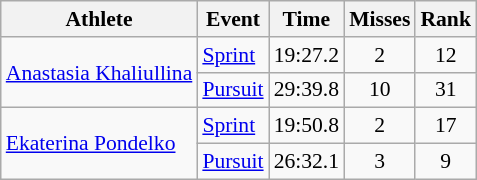<table class="wikitable" style="font-size:90%">
<tr>
<th>Athlete</th>
<th>Event</th>
<th>Time</th>
<th>Misses</th>
<th>Rank</th>
</tr>
<tr align=center>
<td align=left rowspan=2><a href='#'>Anastasia Khaliullina</a></td>
<td align=left><a href='#'>Sprint</a></td>
<td>19:27.2</td>
<td>2</td>
<td>12</td>
</tr>
<tr align=center>
<td align=left><a href='#'>Pursuit</a></td>
<td>29:39.8</td>
<td>10</td>
<td>31</td>
</tr>
<tr align=center>
<td align=left rowspan=2><a href='#'>Ekaterina Pondelko</a></td>
<td align=left><a href='#'>Sprint</a></td>
<td>19:50.8</td>
<td>2</td>
<td>17</td>
</tr>
<tr align=center>
<td align=left><a href='#'>Pursuit</a></td>
<td>26:32.1</td>
<td>3</td>
<td>9</td>
</tr>
</table>
